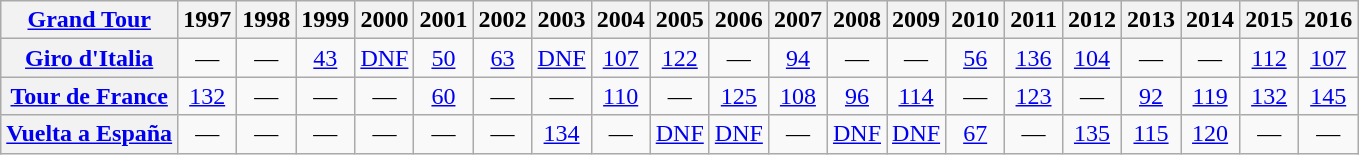<table class="wikitable plainrowheaders">
<tr>
<th scope="col"><a href='#'>Grand Tour</a></th>
<th scope="col">1997</th>
<th scope="col">1998</th>
<th scope="col">1999</th>
<th scope="col">2000</th>
<th scope="col">2001</th>
<th scope="col">2002</th>
<th scope="col">2003</th>
<th scope="col">2004</th>
<th scope="col">2005</th>
<th scope="col">2006</th>
<th scope="col">2007</th>
<th scope="col">2008</th>
<th scope="col">2009</th>
<th scope="col">2010</th>
<th scope="col">2011</th>
<th scope="col">2012</th>
<th scope="col">2013</th>
<th scope="col">2014</th>
<th scope="col">2015</th>
<th scope="col">2016</th>
</tr>
<tr style="text-align:center;">
<th scope="row"> <a href='#'>Giro d'Italia</a></th>
<td>—</td>
<td>—</td>
<td><a href='#'>43</a></td>
<td><a href='#'>DNF</a></td>
<td><a href='#'>50</a></td>
<td><a href='#'>63</a></td>
<td><a href='#'>DNF</a></td>
<td><a href='#'>107</a></td>
<td><a href='#'>122</a></td>
<td>—</td>
<td><a href='#'>94</a></td>
<td>—</td>
<td>—</td>
<td><a href='#'>56</a></td>
<td><a href='#'>136</a></td>
<td><a href='#'>104</a></td>
<td>—</td>
<td>—</td>
<td><a href='#'>112</a></td>
<td><a href='#'>107</a></td>
</tr>
<tr style="text-align:center;">
<th scope="row"> <a href='#'>Tour de France</a></th>
<td><a href='#'>132</a></td>
<td>—</td>
<td>—</td>
<td>—</td>
<td><a href='#'>60</a></td>
<td>—</td>
<td>—</td>
<td><a href='#'>110</a></td>
<td>—</td>
<td><a href='#'>125</a></td>
<td><a href='#'>108</a></td>
<td><a href='#'>96</a></td>
<td><a href='#'>114</a></td>
<td>—</td>
<td><a href='#'>123</a></td>
<td>—</td>
<td><a href='#'>92</a></td>
<td><a href='#'>119</a></td>
<td><a href='#'>132</a></td>
<td><a href='#'>145</a></td>
</tr>
<tr style="text-align:center;">
<th scope="row"> <a href='#'>Vuelta a España</a></th>
<td>—</td>
<td>—</td>
<td>—</td>
<td>—</td>
<td>—</td>
<td>—</td>
<td><a href='#'>134</a></td>
<td>—</td>
<td><a href='#'>DNF</a></td>
<td><a href='#'>DNF</a></td>
<td>—</td>
<td><a href='#'>DNF</a></td>
<td><a href='#'>DNF</a></td>
<td><a href='#'>67</a></td>
<td>—</td>
<td><a href='#'>135</a></td>
<td><a href='#'>115</a></td>
<td><a href='#'>120</a></td>
<td>—</td>
<td>—</td>
</tr>
</table>
